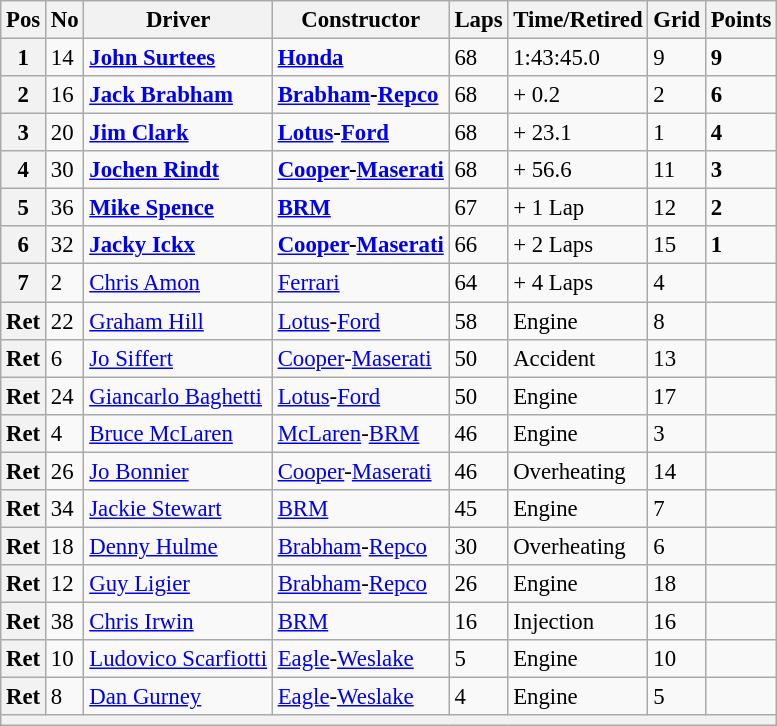<table class="wikitable" style="font-size: 95%;">
<tr>
<th>Pos</th>
<th>No</th>
<th>Driver</th>
<th>Constructor</th>
<th>Laps</th>
<th>Time/Retired</th>
<th>Grid</th>
<th>Points</th>
</tr>
<tr>
<th>1</th>
<td>14</td>
<td> <strong><a href='#'>John Surtees</a></strong></td>
<td><strong><a href='#'>Honda</a></strong></td>
<td>68</td>
<td>1:43:45.0</td>
<td>9</td>
<td><strong>9</strong></td>
</tr>
<tr>
<th>2</th>
<td>16</td>
<td> <strong><a href='#'>Jack Brabham</a></strong></td>
<td><strong><a href='#'>Brabham</a>-<a href='#'>Repco</a></strong></td>
<td>68</td>
<td>+ 0.2</td>
<td>2</td>
<td><strong>6</strong></td>
</tr>
<tr>
<th>3</th>
<td>20</td>
<td> <strong><a href='#'>Jim Clark</a></strong></td>
<td><strong><a href='#'>Lotus</a>-<a href='#'>Ford</a></strong></td>
<td>68</td>
<td>+ 23.1</td>
<td>1</td>
<td><strong>4</strong></td>
</tr>
<tr>
<th>4</th>
<td>30</td>
<td> <strong><a href='#'>Jochen Rindt</a></strong></td>
<td><strong><a href='#'>Cooper</a>-<a href='#'>Maserati</a></strong></td>
<td>68</td>
<td>+ 56.6</td>
<td>11</td>
<td><strong>3</strong></td>
</tr>
<tr>
<th>5</th>
<td>36</td>
<td> <strong><a href='#'>Mike Spence</a></strong></td>
<td><strong><a href='#'>BRM</a></strong></td>
<td>67</td>
<td>+ 1 Lap</td>
<td>12</td>
<td><strong>2</strong></td>
</tr>
<tr>
<th>6</th>
<td>32</td>
<td> <strong><a href='#'>Jacky Ickx</a></strong></td>
<td><strong><a href='#'>Cooper</a>-<a href='#'>Maserati</a></strong></td>
<td>66</td>
<td>+ 2 Laps</td>
<td>15</td>
<td><strong>1</strong></td>
</tr>
<tr>
<th>7</th>
<td>2</td>
<td> <a href='#'>Chris Amon</a></td>
<td><a href='#'>Ferrari</a></td>
<td>64</td>
<td>+ 4 Laps</td>
<td>4</td>
<td> </td>
</tr>
<tr>
<th>Ret</th>
<td>22</td>
<td> <a href='#'>Graham Hill</a></td>
<td><a href='#'>Lotus</a>-<a href='#'>Ford</a></td>
<td>58</td>
<td>Engine</td>
<td>8</td>
<td> </td>
</tr>
<tr>
<th>Ret</th>
<td>6</td>
<td> <a href='#'>Jo Siffert</a></td>
<td><a href='#'>Cooper</a>-<a href='#'>Maserati</a></td>
<td>50</td>
<td>Accident</td>
<td>13</td>
<td> </td>
</tr>
<tr>
<th>Ret</th>
<td>24</td>
<td> <a href='#'>Giancarlo Baghetti</a></td>
<td><a href='#'>Lotus</a>-<a href='#'>Ford</a></td>
<td>50</td>
<td>Engine</td>
<td>17</td>
<td> </td>
</tr>
<tr>
<th>Ret</th>
<td>4</td>
<td> <a href='#'>Bruce McLaren</a></td>
<td><a href='#'>McLaren</a>-<a href='#'>BRM</a></td>
<td>46</td>
<td>Engine</td>
<td>3</td>
<td> </td>
</tr>
<tr>
<th>Ret</th>
<td>26</td>
<td> <a href='#'>Jo Bonnier</a></td>
<td><a href='#'>Cooper</a>-<a href='#'>Maserati</a></td>
<td>46</td>
<td>Overheating</td>
<td>14</td>
<td> </td>
</tr>
<tr>
<th>Ret</th>
<td>34</td>
<td> <a href='#'>Jackie Stewart</a></td>
<td><a href='#'>BRM</a></td>
<td>45</td>
<td>Engine</td>
<td>7</td>
<td> </td>
</tr>
<tr>
<th>Ret</th>
<td>18</td>
<td> <a href='#'>Denny Hulme</a></td>
<td><a href='#'>Brabham</a>-<a href='#'>Repco</a></td>
<td>30</td>
<td>Overheating</td>
<td>6</td>
<td> </td>
</tr>
<tr>
<th>Ret</th>
<td>12</td>
<td> <a href='#'>Guy Ligier</a></td>
<td><a href='#'>Brabham</a>-<a href='#'>Repco</a></td>
<td>26</td>
<td>Engine</td>
<td>18</td>
<td> </td>
</tr>
<tr>
<th>Ret</th>
<td>38</td>
<td> <a href='#'>Chris Irwin</a></td>
<td><a href='#'>BRM</a></td>
<td>16</td>
<td>Injection</td>
<td>16</td>
<td> </td>
</tr>
<tr>
<th>Ret</th>
<td>10</td>
<td> <a href='#'>Ludovico Scarfiotti</a></td>
<td><a href='#'>Eagle</a>-<a href='#'>Weslake</a></td>
<td>5</td>
<td>Engine</td>
<td>10</td>
<td> </td>
</tr>
<tr>
<th>Ret</th>
<td>8</td>
<td> <a href='#'>Dan Gurney</a></td>
<td><a href='#'>Eagle</a>-<a href='#'>Weslake</a></td>
<td>4</td>
<td>Engine</td>
<td>5</td>
<td> </td>
</tr>
<tr>
<th colspan="8"></th>
</tr>
</table>
